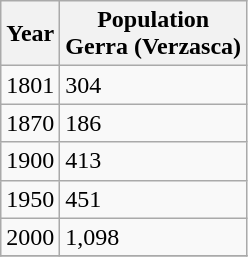<table class="wikitable">
<tr>
<th>Year</th>
<th>Population<br>Gerra (Verzasca)</th>
</tr>
<tr>
<td>1801</td>
<td>304</td>
</tr>
<tr>
<td>1870</td>
<td>186</td>
</tr>
<tr>
<td>1900</td>
<td>413</td>
</tr>
<tr>
<td>1950</td>
<td>451</td>
</tr>
<tr>
<td>2000</td>
<td>1,098</td>
</tr>
<tr>
</tr>
</table>
